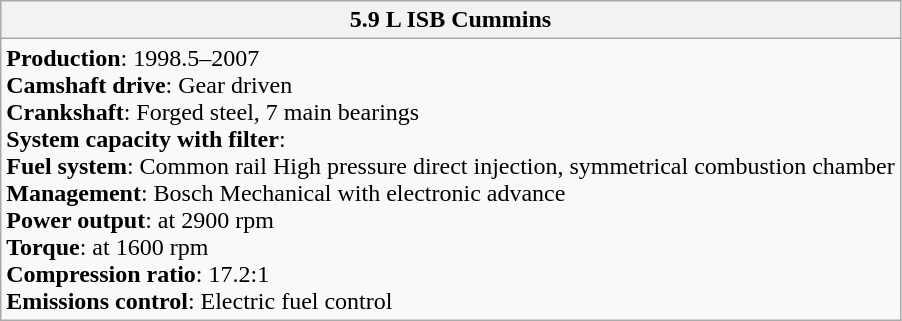<table class="wikitable">
<tr>
<th><strong>5.9 L ISB Cummins</strong></th>
</tr>
<tr>
<td><strong>Production</strong>: 1998.5–2007<br><strong>Camshaft drive</strong>: Gear driven <br><strong>Crankshaft</strong>: Forged steel, 7 main bearings<br><strong>System capacity with filter</strong>: <br><strong>Fuel system</strong>: Common rail High pressure direct injection, symmetrical combustion chamber<br><strong>Management</strong>: Bosch Mechanical with electronic advance<br><strong>Power output</strong>:  at 2900 rpm<br><strong>Torque</strong>:  at 1600 rpm<br><strong>Compression ratio</strong>: 17.2:1<br><strong>Emissions control</strong>: Electric fuel control</td>
</tr>
</table>
